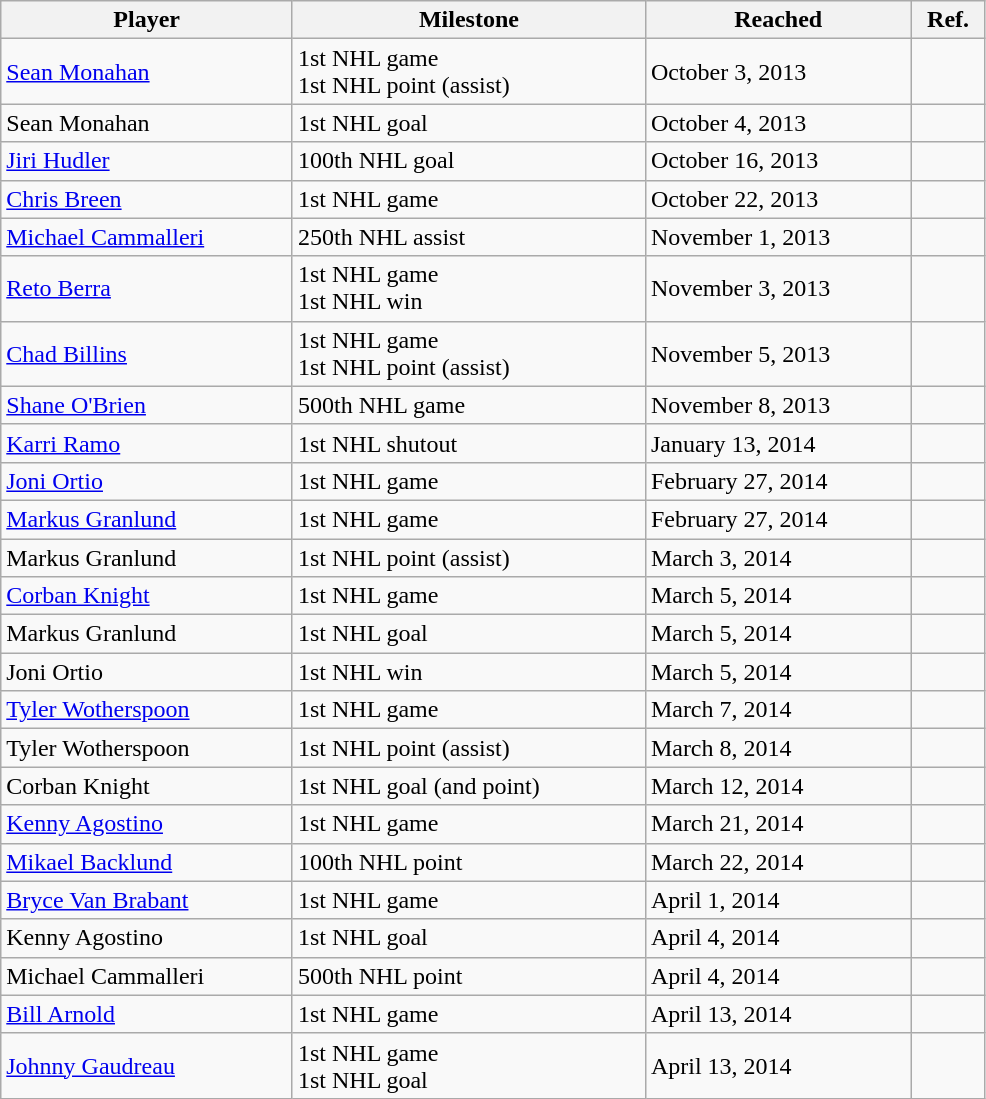<table class="wikitable" style="width:52%;">
<tr>
<th>Player</th>
<th>Milestone</th>
<th>Reached</th>
<th>Ref.</th>
</tr>
<tr>
<td><a href='#'>Sean Monahan</a></td>
<td>1st NHL game<br>1st NHL point (assist)</td>
<td>October 3, 2013</td>
<td></td>
</tr>
<tr>
<td>Sean Monahan</td>
<td>1st NHL goal</td>
<td>October 4, 2013</td>
<td></td>
</tr>
<tr>
<td><a href='#'>Jiri Hudler</a></td>
<td>100th NHL goal</td>
<td>October 16, 2013</td>
<td></td>
</tr>
<tr>
<td><a href='#'>Chris Breen</a></td>
<td>1st NHL game</td>
<td>October 22, 2013</td>
<td></td>
</tr>
<tr>
<td><a href='#'>Michael Cammalleri</a></td>
<td>250th NHL assist</td>
<td>November 1, 2013</td>
<td></td>
</tr>
<tr>
<td><a href='#'>Reto Berra</a></td>
<td>1st NHL game<br>1st NHL win</td>
<td>November 3, 2013</td>
<td></td>
</tr>
<tr>
<td><a href='#'>Chad Billins</a></td>
<td>1st NHL game<br>1st NHL point (assist)</td>
<td>November 5, 2013</td>
<td></td>
</tr>
<tr>
<td><a href='#'>Shane O'Brien</a></td>
<td>500th NHL game</td>
<td>November 8, 2013</td>
<td></td>
</tr>
<tr>
<td><a href='#'>Karri Ramo</a></td>
<td>1st NHL shutout</td>
<td>January 13, 2014</td>
<td></td>
</tr>
<tr>
<td><a href='#'>Joni Ortio</a></td>
<td>1st NHL game</td>
<td>February 27, 2014</td>
<td></td>
</tr>
<tr>
<td><a href='#'>Markus Granlund</a></td>
<td>1st NHL game</td>
<td>February 27, 2014</td>
<td></td>
</tr>
<tr>
<td>Markus Granlund</td>
<td>1st NHL point (assist)</td>
<td>March 3, 2014</td>
<td></td>
</tr>
<tr>
<td><a href='#'>Corban Knight</a></td>
<td>1st NHL game</td>
<td>March 5, 2014</td>
<td></td>
</tr>
<tr>
<td>Markus Granlund</td>
<td>1st NHL goal</td>
<td>March 5, 2014</td>
<td></td>
</tr>
<tr>
<td>Joni Ortio</td>
<td>1st NHL win</td>
<td>March 5, 2014</td>
<td></td>
</tr>
<tr>
<td><a href='#'>Tyler Wotherspoon</a></td>
<td>1st NHL game</td>
<td>March 7, 2014</td>
<td></td>
</tr>
<tr>
<td>Tyler Wotherspoon</td>
<td>1st NHL point (assist)</td>
<td>March 8, 2014</td>
<td></td>
</tr>
<tr>
<td>Corban Knight</td>
<td>1st NHL goal (and point)</td>
<td>March 12, 2014</td>
<td></td>
</tr>
<tr>
<td><a href='#'>Kenny Agostino</a></td>
<td>1st NHL game</td>
<td>March 21, 2014</td>
<td></td>
</tr>
<tr>
<td><a href='#'>Mikael Backlund</a></td>
<td>100th NHL point</td>
<td>March 22, 2014</td>
<td></td>
</tr>
<tr>
<td><a href='#'>Bryce Van Brabant</a></td>
<td>1st NHL game</td>
<td>April 1, 2014</td>
<td></td>
</tr>
<tr>
<td>Kenny Agostino</td>
<td>1st NHL goal</td>
<td>April 4, 2014</td>
<td></td>
</tr>
<tr>
<td>Michael Cammalleri</td>
<td>500th NHL point</td>
<td>April 4, 2014</td>
<td></td>
</tr>
<tr>
<td><a href='#'>Bill Arnold</a></td>
<td>1st NHL game</td>
<td>April 13, 2014</td>
<td></td>
</tr>
<tr>
<td><a href='#'>Johnny Gaudreau</a></td>
<td>1st NHL game<br>1st NHL goal</td>
<td>April 13, 2014</td>
<td></td>
</tr>
</table>
